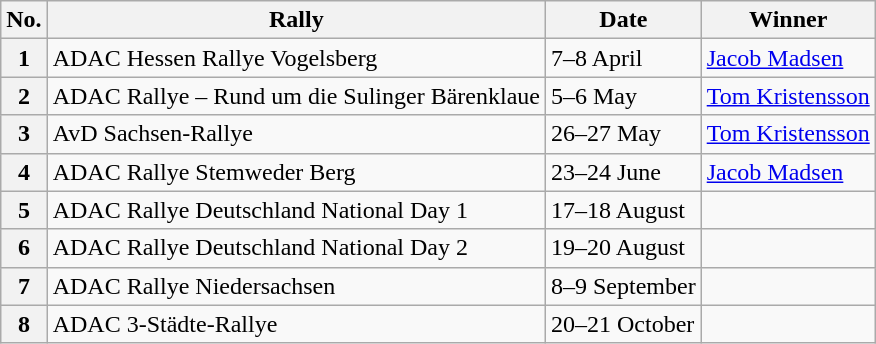<table class="wikitable">
<tr>
<th>No.</th>
<th>Rally</th>
<th>Date</th>
<th>Winner</th>
</tr>
<tr>
<th>1</th>
<td>ADAC Hessen Rallye Vogelsberg</td>
<td>7–8 April</td>
<td><a href='#'>Jacob Madsen</a></td>
</tr>
<tr>
<th>2</th>
<td>ADAC Rallye – Rund um die Sulinger Bärenklaue</td>
<td>5–6 May</td>
<td><a href='#'>Tom Kristensson</a></td>
</tr>
<tr>
<th>3</th>
<td>AvD Sachsen-Rallye</td>
<td>26–27 May</td>
<td><a href='#'>Tom Kristensson</a></td>
</tr>
<tr>
<th>4</th>
<td>ADAC Rallye Stemweder Berg</td>
<td>23–24 June</td>
<td><a href='#'>Jacob Madsen</a></td>
</tr>
<tr>
<th>5</th>
<td>ADAC Rallye Deutschland National Day 1</td>
<td>17–18 August</td>
<td></td>
</tr>
<tr>
<th>6</th>
<td>ADAC Rallye Deutschland National Day 2</td>
<td>19–20 August</td>
<td></td>
</tr>
<tr>
<th>7</th>
<td>ADAC Rallye Niedersachsen</td>
<td>8–9 September</td>
<td></td>
</tr>
<tr>
<th>8</th>
<td>ADAC 3-Städte-Rallye</td>
<td>20–21 October</td>
<td></td>
</tr>
</table>
